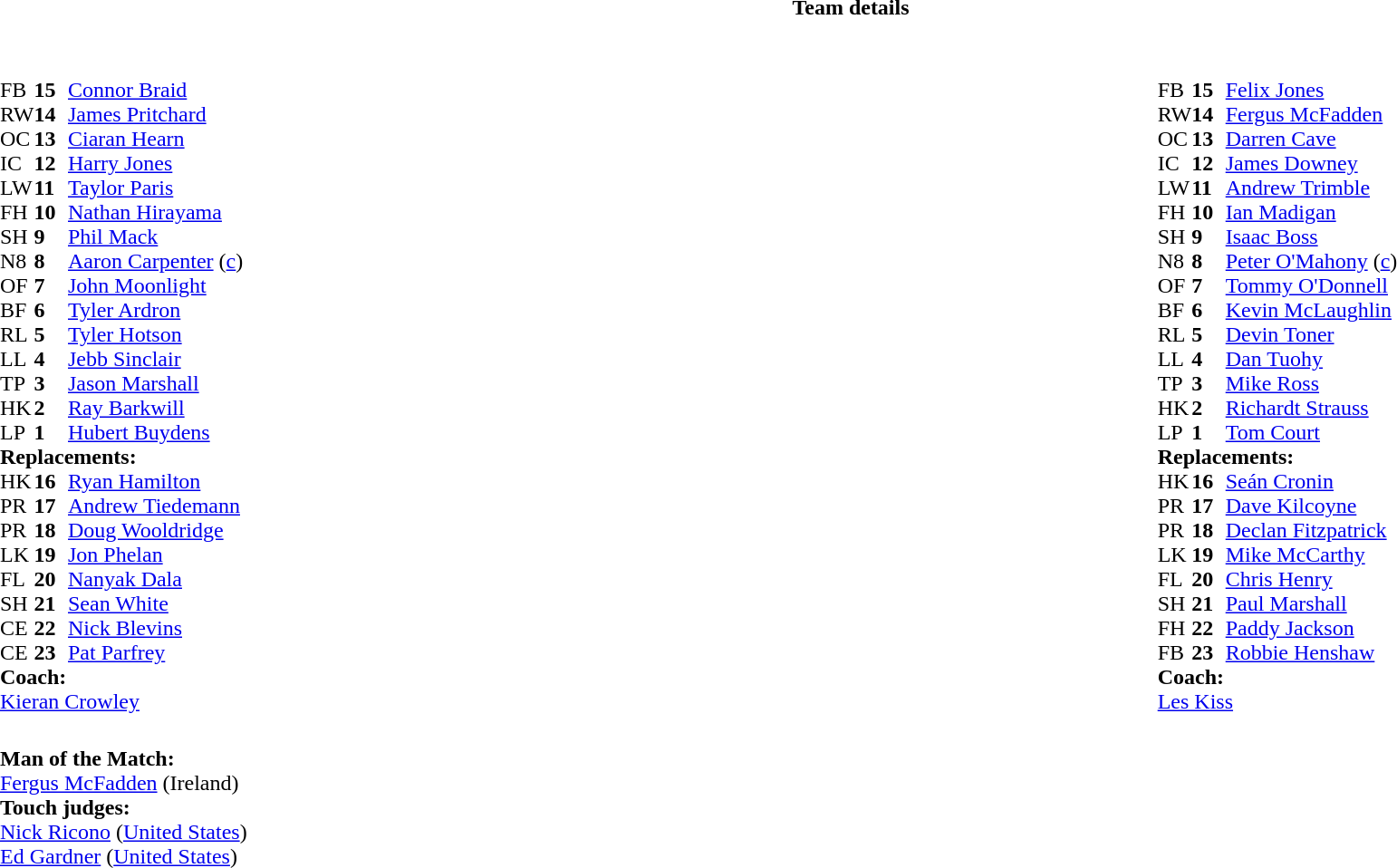<table border="0" width="100%" class="collapsible collapsed">
<tr>
<th>Team details</th>
</tr>
<tr>
<td><br><table style="width:100%;">
<tr>
<td style="vertical-align:top; width:50%"><br><table cellspacing="0" cellpadding="0">
<tr>
<th width="25"></th>
<th width="25"></th>
</tr>
<tr>
<td>FB</td>
<td><strong>15</strong></td>
<td><a href='#'>Connor Braid</a></td>
<td></td>
<td></td>
</tr>
<tr>
<td>RW</td>
<td><strong>14</strong></td>
<td><a href='#'>James Pritchard</a></td>
</tr>
<tr>
<td>OC</td>
<td><strong>13</strong></td>
<td><a href='#'>Ciaran Hearn</a></td>
</tr>
<tr>
<td>IC</td>
<td><strong>12</strong></td>
<td><a href='#'>Harry Jones</a></td>
</tr>
<tr>
<td>LW</td>
<td><strong>11</strong></td>
<td><a href='#'>Taylor Paris</a></td>
</tr>
<tr>
<td>FH</td>
<td><strong>10</strong></td>
<td><a href='#'>Nathan Hirayama</a></td>
</tr>
<tr>
<td>SH</td>
<td><strong>9</strong></td>
<td><a href='#'>Phil Mack</a></td>
<td></td>
<td></td>
</tr>
<tr>
<td>N8</td>
<td><strong>8</strong></td>
<td><a href='#'>Aaron Carpenter</a> (<a href='#'>c</a>)</td>
<td></td>
<td></td>
</tr>
<tr>
<td>OF</td>
<td><strong>7</strong></td>
<td><a href='#'>John Moonlight</a></td>
<td></td>
<td></td>
</tr>
<tr>
<td>BF</td>
<td><strong>6</strong></td>
<td><a href='#'>Tyler Ardron</a></td>
</tr>
<tr>
<td>RL</td>
<td><strong>5</strong></td>
<td><a href='#'>Tyler Hotson</a></td>
<td></td>
<td></td>
</tr>
<tr>
<td>LL</td>
<td><strong>4</strong></td>
<td><a href='#'>Jebb Sinclair</a></td>
</tr>
<tr>
<td>TP</td>
<td><strong>3</strong></td>
<td><a href='#'>Jason Marshall</a></td>
<td></td>
<td></td>
</tr>
<tr>
<td>HK</td>
<td><strong>2</strong></td>
<td><a href='#'>Ray Barkwill</a></td>
<td></td>
<td></td>
</tr>
<tr>
<td>LP</td>
<td><strong>1</strong></td>
<td><a href='#'>Hubert Buydens</a></td>
<td></td>
<td></td>
</tr>
<tr>
<td colspan=3><strong>Replacements:</strong></td>
</tr>
<tr>
<td>HK</td>
<td><strong>16</strong></td>
<td><a href='#'>Ryan Hamilton</a></td>
<td></td>
<td></td>
</tr>
<tr>
<td>PR</td>
<td><strong>17</strong></td>
<td><a href='#'>Andrew Tiedemann</a></td>
<td></td>
<td></td>
</tr>
<tr>
<td>PR</td>
<td><strong>18</strong></td>
<td><a href='#'>Doug Wooldridge</a></td>
<td></td>
<td></td>
</tr>
<tr>
<td>LK</td>
<td><strong>19</strong></td>
<td><a href='#'>Jon Phelan</a></td>
<td></td>
<td></td>
</tr>
<tr>
<td>FL</td>
<td><strong>20</strong></td>
<td><a href='#'>Nanyak Dala</a></td>
<td></td>
<td></td>
</tr>
<tr>
<td>SH</td>
<td><strong>21</strong></td>
<td><a href='#'>Sean White</a></td>
<td></td>
<td></td>
</tr>
<tr>
<td>CE</td>
<td><strong>22</strong></td>
<td><a href='#'>Nick Blevins</a></td>
<td></td>
<td></td>
</tr>
<tr>
<td>CE</td>
<td><strong>23</strong></td>
<td><a href='#'>Pat Parfrey</a></td>
<td></td>
<td></td>
</tr>
<tr>
<td colspan=3><strong>Coach:</strong></td>
</tr>
<tr>
<td colspan="4"> <a href='#'>Kieran Crowley</a></td>
</tr>
</table>
</td>
<td style="vertical-align:top; width:50%"><br><table cellspacing="0" cellpadding="0" style="margin:auto">
<tr>
<th width="25"></th>
<th width="25"></th>
</tr>
<tr>
<td>FB</td>
<td><strong>15</strong></td>
<td><a href='#'>Felix Jones</a></td>
</tr>
<tr>
<td>RW</td>
<td><strong>14</strong></td>
<td><a href='#'>Fergus McFadden</a></td>
</tr>
<tr>
<td>OC</td>
<td><strong>13</strong></td>
<td><a href='#'>Darren Cave</a></td>
<td></td>
<td></td>
</tr>
<tr>
<td>IC</td>
<td><strong>12</strong></td>
<td><a href='#'>James Downey</a></td>
</tr>
<tr>
<td>LW</td>
<td><strong>11</strong></td>
<td><a href='#'>Andrew Trimble</a></td>
</tr>
<tr>
<td>FH</td>
<td><strong>10</strong></td>
<td><a href='#'>Ian Madigan</a></td>
<td></td>
<td></td>
</tr>
<tr>
<td>SH</td>
<td><strong>9</strong></td>
<td><a href='#'>Isaac Boss</a></td>
<td></td>
<td></td>
</tr>
<tr>
<td>N8</td>
<td><strong>8</strong></td>
<td><a href='#'>Peter O'Mahony</a> (<a href='#'>c</a>)</td>
</tr>
<tr>
<td>OF</td>
<td><strong>7</strong></td>
<td><a href='#'>Tommy O'Donnell</a></td>
</tr>
<tr>
<td>BF</td>
<td><strong>6</strong></td>
<td><a href='#'>Kevin McLaughlin</a></td>
<td></td>
<td></td>
</tr>
<tr>
<td>RL</td>
<td><strong>5</strong></td>
<td><a href='#'>Devin Toner</a></td>
</tr>
<tr>
<td>LL</td>
<td><strong>4</strong></td>
<td><a href='#'>Dan Tuohy</a></td>
<td></td>
<td></td>
</tr>
<tr>
<td>TP</td>
<td><strong>3</strong></td>
<td><a href='#'>Mike Ross</a></td>
<td></td>
<td></td>
</tr>
<tr>
<td>HK</td>
<td><strong>2</strong></td>
<td><a href='#'>Richardt Strauss</a></td>
<td></td>
<td></td>
</tr>
<tr>
<td>LP</td>
<td><strong>1</strong></td>
<td><a href='#'>Tom Court</a></td>
<td></td>
<td></td>
</tr>
<tr>
<td colspan=3><strong>Replacements:</strong></td>
</tr>
<tr>
<td>HK</td>
<td><strong>16</strong></td>
<td><a href='#'>Seán Cronin</a></td>
<td></td>
<td></td>
</tr>
<tr>
<td>PR</td>
<td><strong>17</strong></td>
<td><a href='#'>Dave Kilcoyne</a></td>
<td></td>
<td></td>
</tr>
<tr>
<td>PR</td>
<td><strong>18</strong></td>
<td><a href='#'>Declan Fitzpatrick</a></td>
<td></td>
<td></td>
</tr>
<tr>
<td>LK</td>
<td><strong>19</strong></td>
<td><a href='#'>Mike McCarthy</a></td>
<td></td>
<td></td>
</tr>
<tr>
<td>FL</td>
<td><strong>20</strong></td>
<td><a href='#'>Chris Henry</a></td>
<td></td>
<td></td>
</tr>
<tr>
<td>SH</td>
<td><strong>21</strong></td>
<td><a href='#'>Paul Marshall</a></td>
<td></td>
<td></td>
</tr>
<tr>
<td>FH</td>
<td><strong>22</strong></td>
<td><a href='#'>Paddy Jackson</a></td>
<td></td>
<td></td>
</tr>
<tr>
<td>FB</td>
<td><strong>23</strong></td>
<td><a href='#'>Robbie Henshaw</a></td>
<td></td>
<td></td>
</tr>
<tr>
<td colspan=3><strong>Coach:</strong></td>
</tr>
<tr>
<td colspan="4"> <a href='#'>Les Kiss</a></td>
</tr>
</table>
</td>
</tr>
</table>
<table style="width:100%">
<tr>
<td><br><strong>Man of the Match:</strong>
<br><a href='#'>Fergus McFadden</a> (Ireland)<br><strong>Touch judges:</strong>
<br><a href='#'>Nick Ricono</a> (<a href='#'>United States</a>)
<br><a href='#'>Ed Gardner</a> (<a href='#'>United States</a>)</td>
</tr>
</table>
</td>
</tr>
</table>
